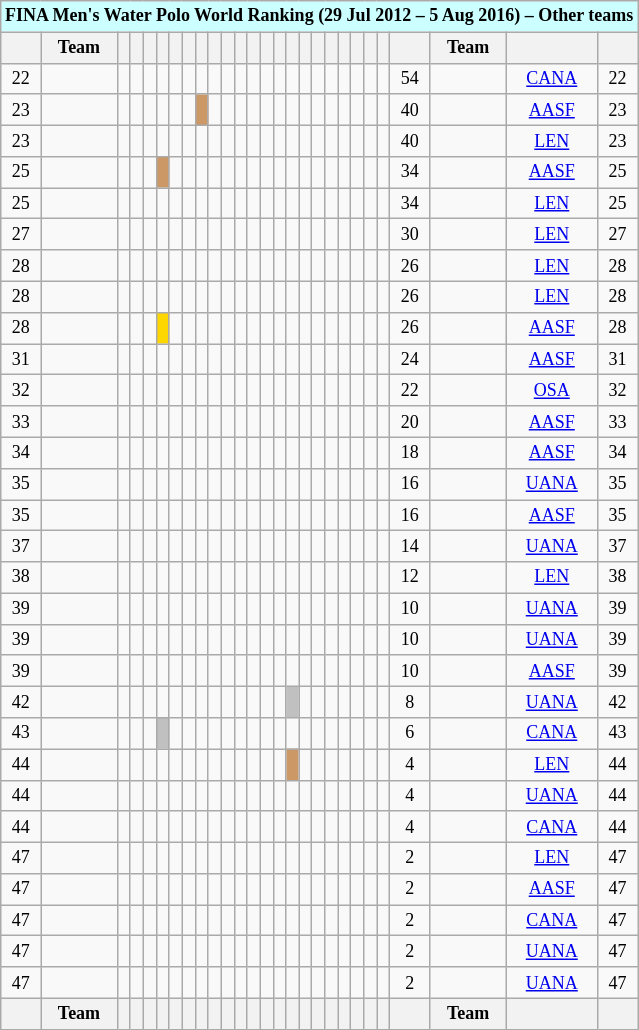<table class="wikitable mw-collapsible autocollapse" style="text-align: center; font-size: 75%; margin-left: 1em;">
<tr>
<th colspan="27" style="background-color: #ccffff;">FINA Men's Water Polo World Ranking (29 Jul 2012 – 5 Aug 2016) – Other teams</th>
</tr>
<tr>
<th></th>
<th>Team</th>
<th><a href='#'></a></th>
<th><a href='#'></a></th>
<th><a href='#'></a></th>
<th><a href='#'></a></th>
<th><a href='#'></a></th>
<th><a href='#'></a></th>
<th><a href='#'></a></th>
<th><a href='#'></a></th>
<th><a href='#'></a></th>
<th><a href='#'></a></th>
<th><a href='#'></a></th>
<th><a href='#'></a></th>
<th><a href='#'></a></th>
<th><a href='#'></a></th>
<th><a href='#'></a></th>
<th><a href='#'></a></th>
<th><a href='#'></a></th>
<th><a href='#'></a></th>
<th><a href='#'></a></th>
<th><a href='#'></a></th>
<th><a href='#'></a></th>
<th></th>
<th>Team</th>
<th></th>
<th></th>
</tr>
<tr>
<td>22</td>
<td style="text-align: left;"></td>
<td></td>
<td></td>
<td></td>
<td></td>
<td></td>
<td></td>
<td></td>
<td></td>
<td></td>
<td></td>
<td></td>
<td></td>
<td></td>
<td></td>
<td></td>
<td></td>
<td></td>
<td></td>
<td></td>
<td></td>
<td></td>
<td>54</td>
<td style="text-align: left;"></td>
<td><a href='#'>CANA</a></td>
<td>22</td>
</tr>
<tr>
<td>23</td>
<td style="text-align: left;"></td>
<td></td>
<td></td>
<td></td>
<td></td>
<td></td>
<td></td>
<td style="background-color: #cc9966;"></td>
<td></td>
<td></td>
<td></td>
<td></td>
<td></td>
<td></td>
<td></td>
<td></td>
<td></td>
<td></td>
<td></td>
<td></td>
<td></td>
<td></td>
<td>40</td>
<td style="text-align: left;"></td>
<td><a href='#'>AASF</a></td>
<td>23</td>
</tr>
<tr>
<td>23</td>
<td style="text-align: left;"></td>
<td></td>
<td></td>
<td></td>
<td></td>
<td></td>
<td></td>
<td></td>
<td></td>
<td></td>
<td></td>
<td></td>
<td></td>
<td></td>
<td></td>
<td></td>
<td></td>
<td></td>
<td></td>
<td></td>
<td></td>
<td></td>
<td>40</td>
<td style="text-align: left;"></td>
<td><a href='#'>LEN</a></td>
<td>23</td>
</tr>
<tr>
<td>25</td>
<td style="text-align: left;"></td>
<td></td>
<td></td>
<td></td>
<td style="background-color: #cc9966;"></td>
<td></td>
<td></td>
<td></td>
<td></td>
<td></td>
<td></td>
<td></td>
<td></td>
<td></td>
<td></td>
<td></td>
<td></td>
<td></td>
<td></td>
<td></td>
<td></td>
<td></td>
<td>34</td>
<td style="text-align: left;"></td>
<td><a href='#'>AASF</a></td>
<td>25</td>
</tr>
<tr>
<td>25</td>
<td style="text-align: left;"></td>
<td></td>
<td></td>
<td></td>
<td></td>
<td></td>
<td></td>
<td></td>
<td></td>
<td></td>
<td></td>
<td></td>
<td></td>
<td></td>
<td></td>
<td></td>
<td></td>
<td></td>
<td></td>
<td></td>
<td></td>
<td></td>
<td>34</td>
<td style="text-align: left;"></td>
<td><a href='#'>LEN</a></td>
<td>25</td>
</tr>
<tr>
<td>27</td>
<td style="text-align: left;"></td>
<td></td>
<td></td>
<td></td>
<td></td>
<td></td>
<td></td>
<td></td>
<td></td>
<td></td>
<td></td>
<td></td>
<td></td>
<td></td>
<td></td>
<td></td>
<td></td>
<td></td>
<td></td>
<td></td>
<td></td>
<td></td>
<td>30</td>
<td style="text-align: left;"></td>
<td><a href='#'>LEN</a></td>
<td>27</td>
</tr>
<tr>
<td>28</td>
<td style="text-align: left;"></td>
<td></td>
<td></td>
<td></td>
<td></td>
<td></td>
<td></td>
<td></td>
<td></td>
<td></td>
<td></td>
<td></td>
<td></td>
<td></td>
<td></td>
<td></td>
<td></td>
<td></td>
<td></td>
<td></td>
<td></td>
<td></td>
<td>26</td>
<td style="text-align: left;"></td>
<td><a href='#'>LEN</a></td>
<td>28</td>
</tr>
<tr>
<td>28</td>
<td style="text-align: left;"></td>
<td></td>
<td></td>
<td></td>
<td></td>
<td></td>
<td></td>
<td></td>
<td></td>
<td></td>
<td></td>
<td></td>
<td></td>
<td></td>
<td></td>
<td></td>
<td></td>
<td></td>
<td></td>
<td></td>
<td></td>
<td></td>
<td>26</td>
<td style="text-align: left;"></td>
<td><a href='#'>LEN</a></td>
<td>28</td>
</tr>
<tr>
<td>28</td>
<td style="text-align: left;"></td>
<td></td>
<td></td>
<td></td>
<td style="background-color: gold;"></td>
<td></td>
<td></td>
<td></td>
<td></td>
<td></td>
<td></td>
<td></td>
<td></td>
<td></td>
<td></td>
<td></td>
<td></td>
<td></td>
<td></td>
<td></td>
<td></td>
<td></td>
<td>26</td>
<td style="text-align: left;"></td>
<td><a href='#'>AASF</a></td>
<td>28</td>
</tr>
<tr>
<td>31</td>
<td style="text-align: left;"></td>
<td></td>
<td></td>
<td></td>
<td></td>
<td></td>
<td></td>
<td></td>
<td></td>
<td></td>
<td></td>
<td></td>
<td></td>
<td></td>
<td></td>
<td></td>
<td></td>
<td></td>
<td></td>
<td></td>
<td></td>
<td></td>
<td>24</td>
<td style="text-align: left;"></td>
<td><a href='#'>AASF</a></td>
<td>31</td>
</tr>
<tr>
<td>32</td>
<td style="text-align: left;"></td>
<td></td>
<td></td>
<td></td>
<td></td>
<td></td>
<td></td>
<td></td>
<td></td>
<td></td>
<td></td>
<td></td>
<td></td>
<td></td>
<td></td>
<td></td>
<td></td>
<td></td>
<td></td>
<td></td>
<td></td>
<td></td>
<td>22</td>
<td style="text-align: left;"></td>
<td><a href='#'>OSA</a></td>
<td>32</td>
</tr>
<tr>
<td>33</td>
<td style="text-align: left;"></td>
<td></td>
<td></td>
<td></td>
<td></td>
<td></td>
<td></td>
<td></td>
<td></td>
<td></td>
<td></td>
<td></td>
<td></td>
<td></td>
<td></td>
<td></td>
<td></td>
<td></td>
<td></td>
<td></td>
<td></td>
<td></td>
<td>20</td>
<td style="text-align: left;"></td>
<td><a href='#'>AASF</a></td>
<td>33</td>
</tr>
<tr>
<td>34</td>
<td style="text-align: left;"></td>
<td></td>
<td></td>
<td></td>
<td></td>
<td></td>
<td></td>
<td></td>
<td></td>
<td></td>
<td></td>
<td></td>
<td></td>
<td></td>
<td></td>
<td></td>
<td></td>
<td></td>
<td></td>
<td></td>
<td></td>
<td></td>
<td>18</td>
<td style="text-align: left;"></td>
<td><a href='#'>AASF</a></td>
<td>34</td>
</tr>
<tr>
<td>35</td>
<td style="text-align: left;"></td>
<td></td>
<td></td>
<td></td>
<td></td>
<td></td>
<td></td>
<td></td>
<td></td>
<td></td>
<td></td>
<td></td>
<td></td>
<td></td>
<td></td>
<td></td>
<td></td>
<td></td>
<td></td>
<td></td>
<td></td>
<td></td>
<td>16</td>
<td style="text-align: left;"></td>
<td><a href='#'>UANA</a></td>
<td>35</td>
</tr>
<tr>
<td>35</td>
<td style="text-align: left;"></td>
<td></td>
<td></td>
<td></td>
<td></td>
<td></td>
<td></td>
<td></td>
<td></td>
<td></td>
<td></td>
<td></td>
<td></td>
<td></td>
<td></td>
<td></td>
<td></td>
<td></td>
<td></td>
<td></td>
<td></td>
<td></td>
<td>16</td>
<td style="text-align: left;"></td>
<td><a href='#'>AASF</a></td>
<td>35</td>
</tr>
<tr>
<td>37</td>
<td style="text-align: left;"></td>
<td></td>
<td></td>
<td></td>
<td></td>
<td></td>
<td></td>
<td></td>
<td></td>
<td></td>
<td></td>
<td></td>
<td></td>
<td></td>
<td></td>
<td></td>
<td></td>
<td></td>
<td></td>
<td></td>
<td></td>
<td></td>
<td>14</td>
<td style="text-align: left;"></td>
<td><a href='#'>UANA</a></td>
<td>37</td>
</tr>
<tr>
<td>38</td>
<td style="text-align: left;"></td>
<td></td>
<td></td>
<td></td>
<td></td>
<td></td>
<td></td>
<td></td>
<td></td>
<td></td>
<td></td>
<td></td>
<td></td>
<td></td>
<td></td>
<td></td>
<td></td>
<td></td>
<td></td>
<td></td>
<td></td>
<td></td>
<td>12</td>
<td style="text-align: left;"></td>
<td><a href='#'>LEN</a></td>
<td>38</td>
</tr>
<tr>
<td>39</td>
<td style="text-align: left;"></td>
<td></td>
<td></td>
<td></td>
<td></td>
<td></td>
<td></td>
<td></td>
<td></td>
<td></td>
<td></td>
<td></td>
<td></td>
<td></td>
<td></td>
<td></td>
<td></td>
<td></td>
<td></td>
<td></td>
<td></td>
<td></td>
<td>10</td>
<td style="text-align: left;"></td>
<td><a href='#'>UANA</a></td>
<td>39</td>
</tr>
<tr>
<td>39</td>
<td style="text-align: left;"></td>
<td></td>
<td></td>
<td></td>
<td></td>
<td></td>
<td></td>
<td></td>
<td></td>
<td></td>
<td></td>
<td></td>
<td></td>
<td></td>
<td></td>
<td></td>
<td></td>
<td></td>
<td></td>
<td></td>
<td></td>
<td></td>
<td>10</td>
<td style="text-align: left;"></td>
<td><a href='#'>UANA</a></td>
<td>39</td>
</tr>
<tr>
<td>39</td>
<td style="text-align: left;"></td>
<td></td>
<td></td>
<td></td>
<td></td>
<td></td>
<td></td>
<td></td>
<td></td>
<td></td>
<td></td>
<td></td>
<td></td>
<td></td>
<td></td>
<td></td>
<td></td>
<td></td>
<td></td>
<td></td>
<td></td>
<td></td>
<td>10</td>
<td style="text-align: left;"></td>
<td><a href='#'>AASF</a></td>
<td>39</td>
</tr>
<tr>
<td>42</td>
<td style="text-align: left;"></td>
<td></td>
<td></td>
<td></td>
<td></td>
<td></td>
<td></td>
<td></td>
<td></td>
<td></td>
<td></td>
<td></td>
<td></td>
<td></td>
<td style="background-color: silver;"></td>
<td></td>
<td></td>
<td></td>
<td></td>
<td></td>
<td></td>
<td></td>
<td>8</td>
<td style="text-align: left;"></td>
<td><a href='#'>UANA</a></td>
<td>42</td>
</tr>
<tr>
<td>43</td>
<td style="text-align: left;"></td>
<td></td>
<td></td>
<td></td>
<td style="background-color: silver;"></td>
<td></td>
<td></td>
<td></td>
<td></td>
<td></td>
<td></td>
<td></td>
<td></td>
<td></td>
<td></td>
<td></td>
<td></td>
<td></td>
<td></td>
<td></td>
<td></td>
<td></td>
<td>6</td>
<td style="text-align: left;"></td>
<td><a href='#'>CANA</a></td>
<td>43</td>
</tr>
<tr>
<td>44</td>
<td style="text-align: left;"></td>
<td></td>
<td></td>
<td></td>
<td></td>
<td></td>
<td></td>
<td></td>
<td></td>
<td></td>
<td></td>
<td></td>
<td></td>
<td></td>
<td style="background-color: #cc9966;"></td>
<td></td>
<td></td>
<td></td>
<td></td>
<td></td>
<td></td>
<td></td>
<td>4</td>
<td style="text-align: left;"></td>
<td><a href='#'>LEN</a></td>
<td>44</td>
</tr>
<tr>
<td>44</td>
<td style="text-align: left;"></td>
<td></td>
<td></td>
<td></td>
<td></td>
<td></td>
<td></td>
<td></td>
<td></td>
<td></td>
<td></td>
<td></td>
<td></td>
<td></td>
<td></td>
<td></td>
<td></td>
<td></td>
<td></td>
<td></td>
<td></td>
<td></td>
<td>4</td>
<td style="text-align: left;"></td>
<td><a href='#'>UANA</a></td>
<td>44</td>
</tr>
<tr>
<td>44</td>
<td style="text-align: left;"></td>
<td></td>
<td></td>
<td></td>
<td></td>
<td></td>
<td></td>
<td></td>
<td></td>
<td></td>
<td></td>
<td></td>
<td></td>
<td></td>
<td></td>
<td></td>
<td></td>
<td></td>
<td></td>
<td></td>
<td></td>
<td></td>
<td>4</td>
<td style="text-align: left;"></td>
<td><a href='#'>CANA</a></td>
<td>44</td>
</tr>
<tr>
<td>47</td>
<td style="text-align: left;"></td>
<td></td>
<td></td>
<td></td>
<td></td>
<td></td>
<td></td>
<td></td>
<td></td>
<td></td>
<td></td>
<td></td>
<td></td>
<td></td>
<td></td>
<td></td>
<td></td>
<td></td>
<td></td>
<td></td>
<td></td>
<td></td>
<td>2</td>
<td style="text-align: left;"></td>
<td><a href='#'>LEN</a></td>
<td>47</td>
</tr>
<tr>
<td>47</td>
<td style="text-align: left;"></td>
<td></td>
<td></td>
<td></td>
<td></td>
<td></td>
<td></td>
<td></td>
<td></td>
<td></td>
<td></td>
<td></td>
<td></td>
<td></td>
<td></td>
<td></td>
<td></td>
<td></td>
<td></td>
<td></td>
<td></td>
<td></td>
<td>2</td>
<td style="text-align: left;"></td>
<td><a href='#'>AASF</a></td>
<td>47</td>
</tr>
<tr>
<td>47</td>
<td style="text-align: left;"></td>
<td></td>
<td></td>
<td></td>
<td></td>
<td></td>
<td></td>
<td></td>
<td></td>
<td></td>
<td></td>
<td></td>
<td></td>
<td></td>
<td></td>
<td></td>
<td></td>
<td></td>
<td></td>
<td></td>
<td></td>
<td></td>
<td>2</td>
<td style="text-align: left;"></td>
<td><a href='#'>CANA</a></td>
<td>47</td>
</tr>
<tr>
<td>47</td>
<td style="text-align: left;"></td>
<td></td>
<td></td>
<td></td>
<td></td>
<td></td>
<td></td>
<td></td>
<td></td>
<td></td>
<td></td>
<td></td>
<td></td>
<td></td>
<td></td>
<td></td>
<td></td>
<td></td>
<td></td>
<td></td>
<td></td>
<td></td>
<td>2</td>
<td style="text-align: left;"></td>
<td><a href='#'>UANA</a></td>
<td>47</td>
</tr>
<tr>
<td>47</td>
<td style="text-align: left;"></td>
<td></td>
<td></td>
<td></td>
<td></td>
<td></td>
<td></td>
<td></td>
<td></td>
<td></td>
<td></td>
<td></td>
<td></td>
<td></td>
<td></td>
<td></td>
<td></td>
<td></td>
<td></td>
<td></td>
<td></td>
<td></td>
<td>2</td>
<td style="text-align: left;"></td>
<td><a href='#'>UANA</a></td>
<td>47</td>
</tr>
<tr>
<th></th>
<th>Team</th>
<th><a href='#'></a></th>
<th><a href='#'></a></th>
<th><a href='#'></a></th>
<th><a href='#'></a></th>
<th><a href='#'></a></th>
<th><a href='#'></a></th>
<th><a href='#'></a></th>
<th><a href='#'></a></th>
<th><a href='#'></a></th>
<th><a href='#'></a></th>
<th><a href='#'></a></th>
<th><a href='#'></a></th>
<th><a href='#'></a></th>
<th><a href='#'></a></th>
<th><a href='#'></a></th>
<th><a href='#'></a></th>
<th><a href='#'></a></th>
<th><a href='#'></a></th>
<th><a href='#'></a></th>
<th><a href='#'></a></th>
<th><a href='#'></a></th>
<th></th>
<th>Team</th>
<th></th>
<th></th>
</tr>
</table>
